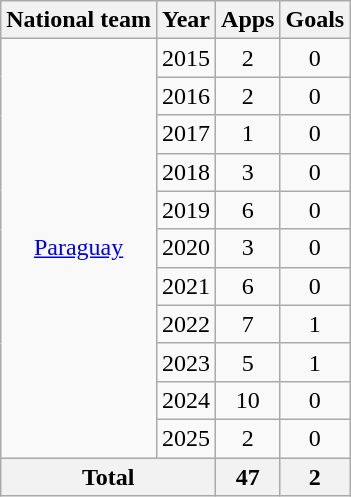<table class=wikitable style=text-align:center>
<tr>
<th>National team</th>
<th>Year</th>
<th>Apps</th>
<th>Goals</th>
</tr>
<tr>
<td rowspan=11><a href='#'>Paraguay</a></td>
<td>2015</td>
<td>2</td>
<td>0</td>
</tr>
<tr>
<td>2016</td>
<td>2</td>
<td>0</td>
</tr>
<tr>
<td>2017</td>
<td>1</td>
<td>0</td>
</tr>
<tr>
<td>2018</td>
<td>3</td>
<td>0</td>
</tr>
<tr>
<td>2019</td>
<td>6</td>
<td>0</td>
</tr>
<tr>
<td>2020</td>
<td>3</td>
<td>0</td>
</tr>
<tr>
<td>2021</td>
<td>6</td>
<td>0</td>
</tr>
<tr>
<td>2022</td>
<td>7</td>
<td>1</td>
</tr>
<tr>
<td>2023</td>
<td>5</td>
<td>1</td>
</tr>
<tr>
<td>2024</td>
<td>10</td>
<td>0</td>
</tr>
<tr>
<td>2025</td>
<td>2</td>
<td>0</td>
</tr>
<tr>
<th colspan=2>Total</th>
<th>47</th>
<th>2</th>
</tr>
</table>
